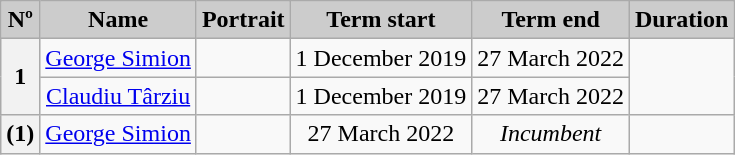<table class="wikitable" style="text-align:center;">
<tr>
<th style="background:#ccc;">Nº</th>
<th style="background:#ccc;">Name<br></th>
<th style="background:#ccc;">Portrait</th>
<th style="background:#ccc;">Term start</th>
<th style="background:#ccc;">Term end</th>
<th style="background:#ccc;">Duration</th>
</tr>
<tr>
<th rowspan="2">1</th>
<td><a href='#'>George Simion</a><br></td>
<td></td>
<td>1 December 2019</td>
<td>27 March 2022</td>
<td rowspan="2"></td>
</tr>
<tr align="center">
<td><a href='#'>Claudiu Târziu</a><br></td>
<td></td>
<td>1 December 2019</td>
<td>27 March 2022</td>
</tr>
<tr align="center">
<th>(1)</th>
<td><a href='#'>George Simion</a><br></td>
<td></td>
<td>27 March 2022</td>
<td><em>Incumbent</em></td>
<td></td>
</tr>
</table>
